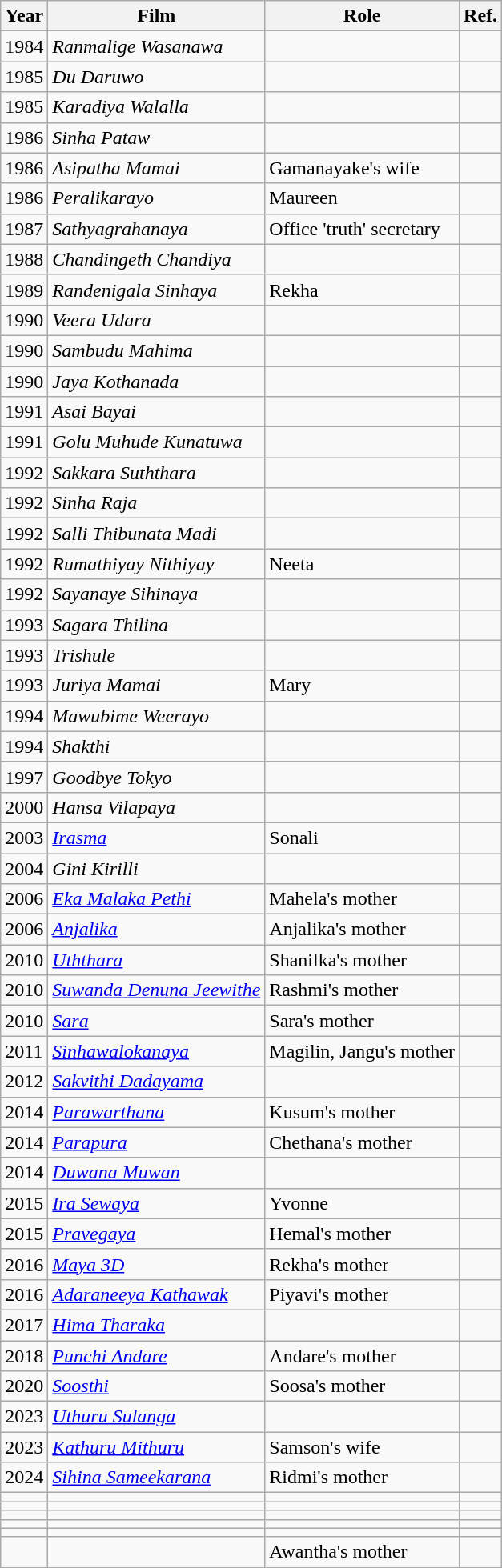<table class="wikitable">
<tr>
<th>Year</th>
<th>Film</th>
<th>Role</th>
<th>Ref.</th>
</tr>
<tr>
<td>1984</td>
<td><em>Ranmalige Wasanawa</em></td>
<td></td>
<td></td>
</tr>
<tr>
<td>1985</td>
<td><em>Du Daruwo</em></td>
<td></td>
<td></td>
</tr>
<tr>
<td>1985</td>
<td><em>Karadiya Walalla</em></td>
<td></td>
<td></td>
</tr>
<tr>
<td>1986</td>
<td><em>Sinha Pataw</em></td>
<td></td>
<td></td>
</tr>
<tr>
<td>1986</td>
<td><em>Asipatha Mamai</em></td>
<td>Gamanayake's wife</td>
<td></td>
</tr>
<tr>
<td>1986</td>
<td><em>Peralikarayo</em></td>
<td>Maureen</td>
<td></td>
</tr>
<tr>
<td>1987</td>
<td><em>Sathyagrahanaya</em></td>
<td>Office 'truth' secretary</td>
<td></td>
</tr>
<tr>
<td>1988</td>
<td><em>Chandingeth Chandiya</em></td>
<td></td>
<td></td>
</tr>
<tr>
<td>1989</td>
<td><em>Randenigala Sinhaya</em></td>
<td>Rekha</td>
<td></td>
</tr>
<tr>
<td>1990</td>
<td><em>Veera Udara</em></td>
<td></td>
<td></td>
</tr>
<tr>
<td>1990</td>
<td><em>Sambudu Mahima</em></td>
<td></td>
<td></td>
</tr>
<tr>
<td>1990</td>
<td><em>Jaya Kothanada</em></td>
<td></td>
<td></td>
</tr>
<tr>
<td>1991</td>
<td><em>Asai Bayai</em></td>
<td></td>
<td></td>
</tr>
<tr>
<td>1991</td>
<td><em>Golu Muhude Kunatuwa</em></td>
<td></td>
<td></td>
</tr>
<tr>
<td>1992</td>
<td><em>Sakkara Suththara</em></td>
<td></td>
<td></td>
</tr>
<tr>
<td>1992</td>
<td><em>Sinha Raja</em></td>
<td></td>
<td></td>
</tr>
<tr>
<td>1992</td>
<td><em>Salli Thibunata Madi</em></td>
<td></td>
<td></td>
</tr>
<tr>
<td>1992</td>
<td><em>Rumathiyay Nithiyay</em></td>
<td>Neeta</td>
<td></td>
</tr>
<tr>
<td>1992</td>
<td><em>Sayanaye Sihinaya</em></td>
<td></td>
<td></td>
</tr>
<tr>
<td>1993</td>
<td><em>Sagara Thilina</em></td>
<td></td>
<td></td>
</tr>
<tr>
<td>1993</td>
<td><em>Trishule</em></td>
<td></td>
<td></td>
</tr>
<tr>
<td>1993</td>
<td><em>Juriya Mamai</em></td>
<td>Mary</td>
<td></td>
</tr>
<tr>
<td>1994</td>
<td><em>Mawubime Weerayo</em></td>
<td></td>
<td></td>
</tr>
<tr>
<td>1994</td>
<td><em>Shakthi</em></td>
<td></td>
<td></td>
</tr>
<tr>
<td>1997</td>
<td><em>Goodbye Tokyo</em></td>
<td></td>
<td></td>
</tr>
<tr>
<td>2000</td>
<td><em>Hansa Vilapaya</em></td>
<td></td>
<td></td>
</tr>
<tr>
<td>2003</td>
<td><em><a href='#'>Irasma</a></em></td>
<td>Sonali</td>
<td></td>
</tr>
<tr>
<td>2004</td>
<td><em>Gini Kirilli</em></td>
<td></td>
<td></td>
</tr>
<tr>
<td>2006</td>
<td><em><a href='#'>Eka Malaka Pethi</a></em></td>
<td>Mahela's mother</td>
<td></td>
</tr>
<tr>
<td>2006</td>
<td><em><a href='#'>Anjalika</a></em></td>
<td>Anjalika's mother</td>
<td></td>
</tr>
<tr>
<td>2010</td>
<td><em><a href='#'>Uththara</a></em></td>
<td>Shanilka's mother</td>
<td></td>
</tr>
<tr>
<td>2010</td>
<td><em><a href='#'>Suwanda Denuna Jeewithe</a></em></td>
<td>Rashmi's mother</td>
<td></td>
</tr>
<tr>
<td>2010</td>
<td><em><a href='#'>Sara</a></em></td>
<td>Sara's mother</td>
<td></td>
</tr>
<tr>
<td>2011</td>
<td><em><a href='#'>Sinhawalokanaya</a></em></td>
<td>Magilin, Jangu's mother</td>
<td></td>
</tr>
<tr>
<td>2012</td>
<td><em><a href='#'>Sakvithi Dadayama</a></em></td>
<td></td>
<td></td>
</tr>
<tr>
<td>2014</td>
<td><em><a href='#'>Parawarthana</a></em></td>
<td>Kusum's mother</td>
<td></td>
</tr>
<tr>
<td>2014</td>
<td><em><a href='#'>Parapura</a></em></td>
<td>Chethana's mother</td>
<td></td>
</tr>
<tr>
<td>2014</td>
<td><em><a href='#'>Duwana Muwan</a></em></td>
<td></td>
<td></td>
</tr>
<tr>
<td>2015</td>
<td><em><a href='#'>Ira Sewaya</a></em></td>
<td>Yvonne</td>
<td></td>
</tr>
<tr>
<td>2015</td>
<td><em><a href='#'>Pravegaya</a></em></td>
<td>Hemal's mother</td>
<td></td>
</tr>
<tr>
<td>2016</td>
<td><em><a href='#'>Maya 3D</a></em></td>
<td>Rekha's mother</td>
<td></td>
</tr>
<tr>
<td>2016</td>
<td><em><a href='#'>Adaraneeya Kathawak</a></em></td>
<td>Piyavi's mother</td>
<td></td>
</tr>
<tr>
<td>2017</td>
<td><em><a href='#'>Hima Tharaka</a></em></td>
<td></td>
<td></td>
</tr>
<tr>
<td>2018</td>
<td><em><a href='#'>Punchi Andare</a></em></td>
<td>Andare's mother</td>
<td></td>
</tr>
<tr>
<td>2020</td>
<td><em><a href='#'>Soosthi</a></em></td>
<td>Soosa's mother</td>
<td></td>
</tr>
<tr>
<td>2023</td>
<td><em><a href='#'>Uthuru Sulanga</a></em></td>
<td></td>
<td></td>
</tr>
<tr>
<td>2023</td>
<td><em><a href='#'>Kathuru Mithuru</a></em></td>
<td>Samson's wife</td>
<td></td>
</tr>
<tr>
<td>2024</td>
<td><em><a href='#'>Sihina Sameekarana</a></em></td>
<td>Ridmi's mother</td>
<td></td>
</tr>
<tr>
<td></td>
<td></td>
<td></td>
<td></td>
</tr>
<tr>
<td></td>
<td></td>
<td></td>
<td></td>
</tr>
<tr>
<td></td>
<td></td>
<td></td>
<td></td>
</tr>
<tr>
<td></td>
<td></td>
<td></td>
<td></td>
</tr>
<tr>
<td></td>
<td></td>
<td></td>
<td></td>
</tr>
<tr>
<td></td>
<td></td>
<td>Awantha's mother</td>
<td></td>
</tr>
</table>
